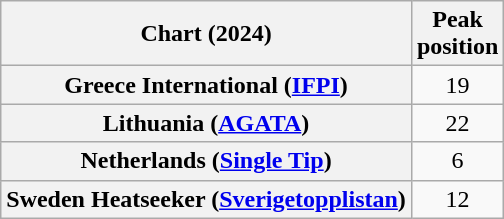<table class="wikitable sortable plainrowheaders" style="text-align:center">
<tr>
<th scope="col">Chart (2024)</th>
<th scope="col">Peak<br>position</th>
</tr>
<tr>
<th scope="row">Greece International (<a href='#'>IFPI</a>)</th>
<td>19</td>
</tr>
<tr>
<th scope="row">Lithuania (<a href='#'>AGATA</a>)</th>
<td>22</td>
</tr>
<tr>
<th scope="row">Netherlands (<a href='#'>Single Tip</a>)</th>
<td>6</td>
</tr>
<tr>
<th scope="row">Sweden Heatseeker (<a href='#'>Sverigetopplistan</a>)</th>
<td>12</td>
</tr>
</table>
